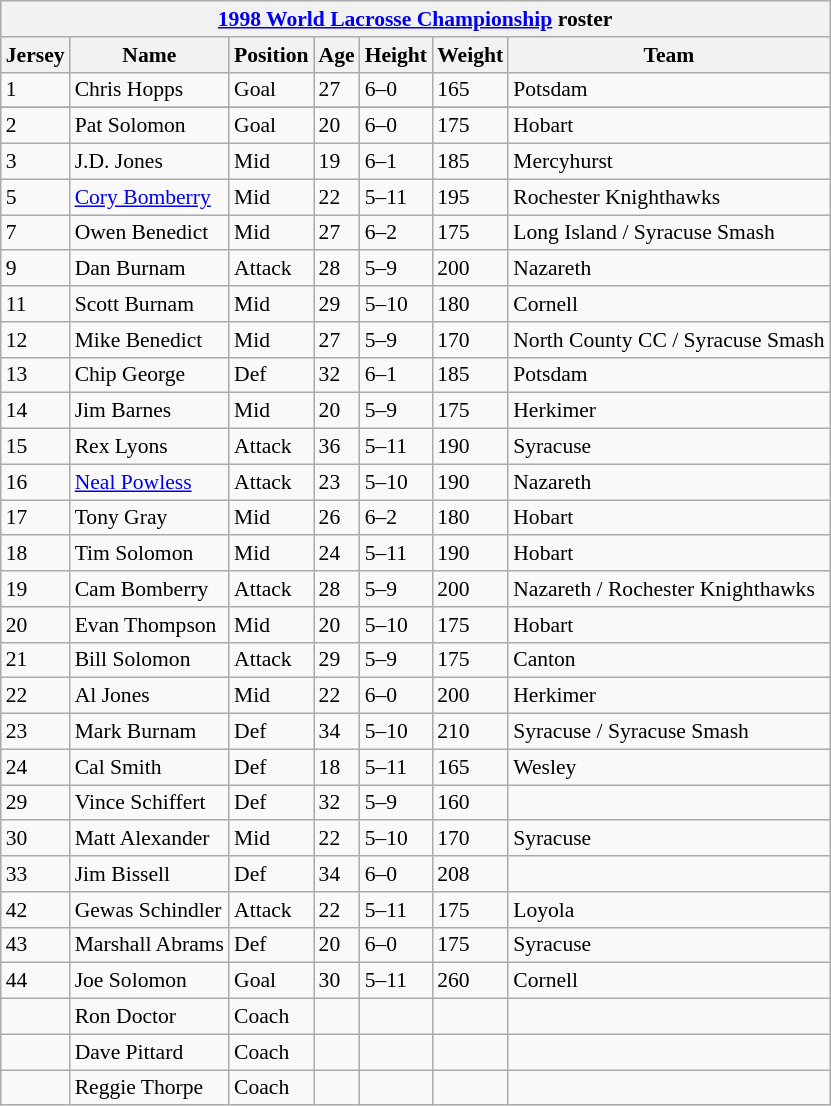<table class="wikitable collapsible collapsed" style="font-size: 90%">
<tr>
<th colspan="7"><a href='#'>1998 World Lacrosse Championship</a> roster</th>
</tr>
<tr>
<th>Jersey</th>
<th>Name</th>
<th>Position</th>
<th>Age</th>
<th>Height</th>
<th>Weight</th>
<th>Team</th>
</tr>
<tr>
<td>1</td>
<td>Chris Hopps</td>
<td>Goal</td>
<td>27</td>
<td>6–0</td>
<td>165</td>
<td>Potsdam</td>
</tr>
<tr>
</tr>
<tr>
<td>2</td>
<td>Pat Solomon</td>
<td>Goal</td>
<td>20</td>
<td>6–0</td>
<td>175</td>
<td>Hobart</td>
</tr>
<tr>
<td>3</td>
<td>J.D. Jones</td>
<td>Mid</td>
<td>19</td>
<td>6–1</td>
<td>185</td>
<td>Mercyhurst</td>
</tr>
<tr>
<td>5</td>
<td><a href='#'>Cory Bomberry</a></td>
<td>Mid</td>
<td>22</td>
<td>5–11</td>
<td>195</td>
<td>Rochester Knighthawks</td>
</tr>
<tr>
<td>7</td>
<td>Owen Benedict</td>
<td>Mid</td>
<td>27</td>
<td>6–2</td>
<td>175</td>
<td>Long Island / Syracuse Smash</td>
</tr>
<tr>
<td>9</td>
<td>Dan Burnam</td>
<td>Attack</td>
<td>28</td>
<td>5–9</td>
<td>200</td>
<td>Nazareth</td>
</tr>
<tr>
<td>11</td>
<td>Scott Burnam</td>
<td>Mid</td>
<td>29</td>
<td>5–10</td>
<td>180</td>
<td>Cornell</td>
</tr>
<tr>
<td>12</td>
<td>Mike Benedict</td>
<td>Mid</td>
<td>27</td>
<td>5–9</td>
<td>170</td>
<td>North County CC / Syracuse Smash</td>
</tr>
<tr>
<td>13</td>
<td>Chip George</td>
<td>Def</td>
<td>32</td>
<td>6–1</td>
<td>185</td>
<td>Potsdam</td>
</tr>
<tr>
<td>14</td>
<td>Jim Barnes</td>
<td>Mid</td>
<td>20</td>
<td>5–9</td>
<td>175</td>
<td>Herkimer</td>
</tr>
<tr>
<td>15</td>
<td>Rex Lyons</td>
<td>Attack</td>
<td>36</td>
<td>5–11</td>
<td>190</td>
<td>Syracuse</td>
</tr>
<tr>
<td>16</td>
<td><a href='#'>Neal Powless</a></td>
<td>Attack</td>
<td>23</td>
<td>5–10</td>
<td>190</td>
<td>Nazareth</td>
</tr>
<tr>
<td>17</td>
<td>Tony Gray</td>
<td>Mid</td>
<td>26</td>
<td>6–2</td>
<td>180</td>
<td>Hobart</td>
</tr>
<tr>
<td>18</td>
<td>Tim Solomon</td>
<td>Mid</td>
<td>24</td>
<td>5–11</td>
<td>190</td>
<td>Hobart</td>
</tr>
<tr>
<td>19</td>
<td>Cam Bomberry</td>
<td>Attack</td>
<td>28</td>
<td>5–9</td>
<td>200</td>
<td>Nazareth / Rochester Knighthawks</td>
</tr>
<tr>
<td>20</td>
<td>Evan Thompson</td>
<td>Mid</td>
<td>20</td>
<td>5–10</td>
<td>175</td>
<td>Hobart</td>
</tr>
<tr>
<td>21</td>
<td>Bill Solomon</td>
<td>Attack</td>
<td>29</td>
<td>5–9</td>
<td>175</td>
<td>Canton</td>
</tr>
<tr>
<td>22</td>
<td>Al Jones</td>
<td>Mid</td>
<td>22</td>
<td>6–0</td>
<td>200</td>
<td>Herkimer</td>
</tr>
<tr>
<td>23</td>
<td>Mark Burnam</td>
<td>Def</td>
<td>34</td>
<td>5–10</td>
<td>210</td>
<td>Syracuse / Syracuse Smash</td>
</tr>
<tr>
<td>24</td>
<td>Cal Smith</td>
<td>Def</td>
<td>18</td>
<td>5–11</td>
<td>165</td>
<td>Wesley</td>
</tr>
<tr>
<td>29</td>
<td>Vince Schiffert</td>
<td>Def</td>
<td>32</td>
<td>5–9</td>
<td>160</td>
<td></td>
</tr>
<tr>
<td>30</td>
<td>Matt Alexander</td>
<td>Mid</td>
<td>22</td>
<td>5–10</td>
<td>170</td>
<td>Syracuse</td>
</tr>
<tr>
<td>33</td>
<td>Jim Bissell</td>
<td>Def</td>
<td>34</td>
<td>6–0</td>
<td>208</td>
<td></td>
</tr>
<tr>
<td>42</td>
<td>Gewas Schindler</td>
<td>Attack</td>
<td>22</td>
<td>5–11</td>
<td>175</td>
<td>Loyola</td>
</tr>
<tr>
<td>43</td>
<td>Marshall Abrams</td>
<td>Def</td>
<td>20</td>
<td>6–0</td>
<td>175</td>
<td>Syracuse</td>
</tr>
<tr>
<td>44</td>
<td>Joe Solomon</td>
<td>Goal</td>
<td>30</td>
<td>5–11</td>
<td>260</td>
<td>Cornell</td>
</tr>
<tr>
<td></td>
<td>Ron Doctor</td>
<td>Coach</td>
<td></td>
<td></td>
<td></td>
<td></td>
</tr>
<tr>
<td></td>
<td>Dave Pittard</td>
<td>Coach</td>
<td></td>
<td></td>
<td></td>
<td></td>
</tr>
<tr>
<td></td>
<td>Reggie Thorpe</td>
<td>Coach</td>
<td></td>
<td></td>
<td></td>
<td></td>
</tr>
</table>
